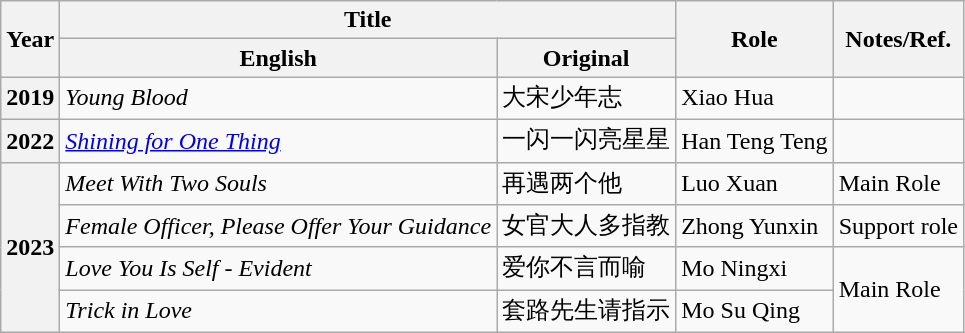<table class="wikitable">
<tr>
<th rowspan="2">Year</th>
<th colspan="2">Title</th>
<th rowspan="2">Role</th>
<th rowspan="2">Notes/Ref.</th>
</tr>
<tr>
<th>English</th>
<th>Original</th>
</tr>
<tr>
<th>2019</th>
<td><em>Young Blood</em></td>
<td>大宋少年志</td>
<td>Xiao Hua</td>
<td></td>
</tr>
<tr>
<th>2022</th>
<td><em><a href='#'>Shining for One Thing</a></em></td>
<td>一闪一闪亮星星</td>
<td>Han Teng Teng</td>
<td></td>
</tr>
<tr>
<th rowspan="4">2023</th>
<td><em>Meet With Two Souls</em></td>
<td>再遇两个他</td>
<td>Luo Xuan</td>
<td>Main Role</td>
</tr>
<tr>
<td><em>Female Officer, Please Offer Your Guidance</em></td>
<td>女官大人多指教</td>
<td>Zhong Yunxin</td>
<td>Support role</td>
</tr>
<tr>
<td><em>Love You Is Self - Evident</em></td>
<td>爱你不言而喻</td>
<td>Mo Ningxi</td>
<td rowspan="2">Main Role</td>
</tr>
<tr>
<td><em>Trick in Love</em></td>
<td>套路先生请指示</td>
<td>Mo Su Qing</td>
</tr>
</table>
